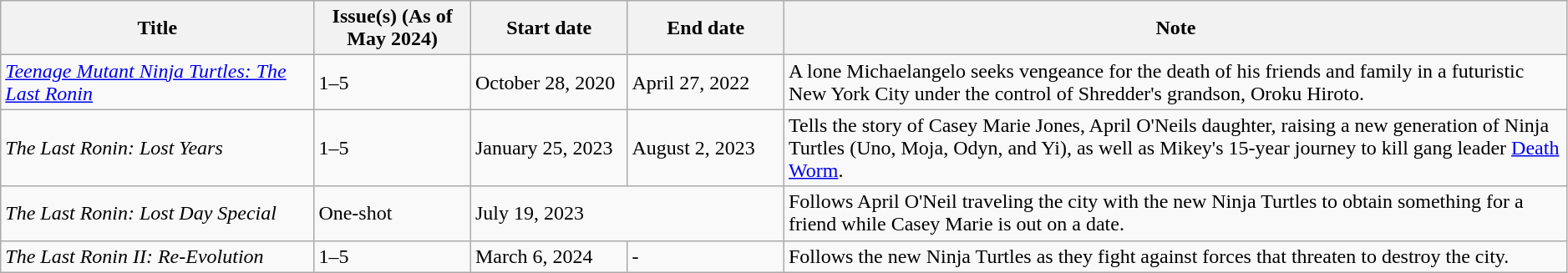<table class="wikitable" width="99%">
<tr>
<th scope="col" width="10%" align="center">Title</th>
<th scope="col" width="5%" align="center">Issue(s) (As of May 2024)</th>
<th scope="col" width="5%" align="center">Start date</th>
<th scope="col" width="5%" align="center">End date</th>
<th scope="col" width="25%" align="center">Note</th>
</tr>
<tr>
<td><em><a href='#'>Teenage Mutant Ninja Turtles: The Last Ronin</a></em></td>
<td>1–5</td>
<td>October 28, 2020</td>
<td>April 27, 2022</td>
<td>A lone Michaelangelo seeks vengeance for the death of his friends and family in a futuristic New York City under the control of Shredder's grandson, Oroku Hiroto.</td>
</tr>
<tr>
<td><em>The Last Ronin: Lost Years</em></td>
<td>1–5</td>
<td>January 25, 2023</td>
<td>August 2, 2023</td>
<td>Tells the story of Casey Marie Jones, April O'Neils daughter, raising a new generation of Ninja Turtles (Uno, Moja, Odyn, and Yi), as well as Mikey's 15-year journey to kill gang leader <a href='#'>Death Worm</a>.</td>
</tr>
<tr>
<td><em>The Last Ronin: Lost Day Special</em></td>
<td>One-shot</td>
<td colspan="2">July 19, 2023</td>
<td>Follows April O'Neil traveling the city with the new Ninja Turtles to obtain something for a friend while Casey Marie is out on a date.</td>
</tr>
<tr>
<td><em>The Last Ronin II: Re-Evolution</em></td>
<td>1–5</td>
<td>March 6, 2024</td>
<td>-</td>
<td>Follows the new Ninja Turtles as they fight against forces that threaten to destroy the city.</td>
</tr>
</table>
